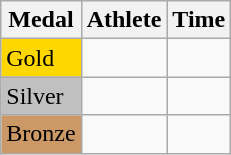<table class="wikitable">
<tr>
<th>Medal</th>
<th>Athlete</th>
<th>Time</th>
</tr>
<tr>
<td bgcolor="gold">Gold</td>
<td></td>
<td></td>
</tr>
<tr>
<td bgcolor="silver">Silver</td>
<td></td>
<td></td>
</tr>
<tr>
<td bgcolor="CC9966">Bronze</td>
<td></td>
<td></td>
</tr>
</table>
